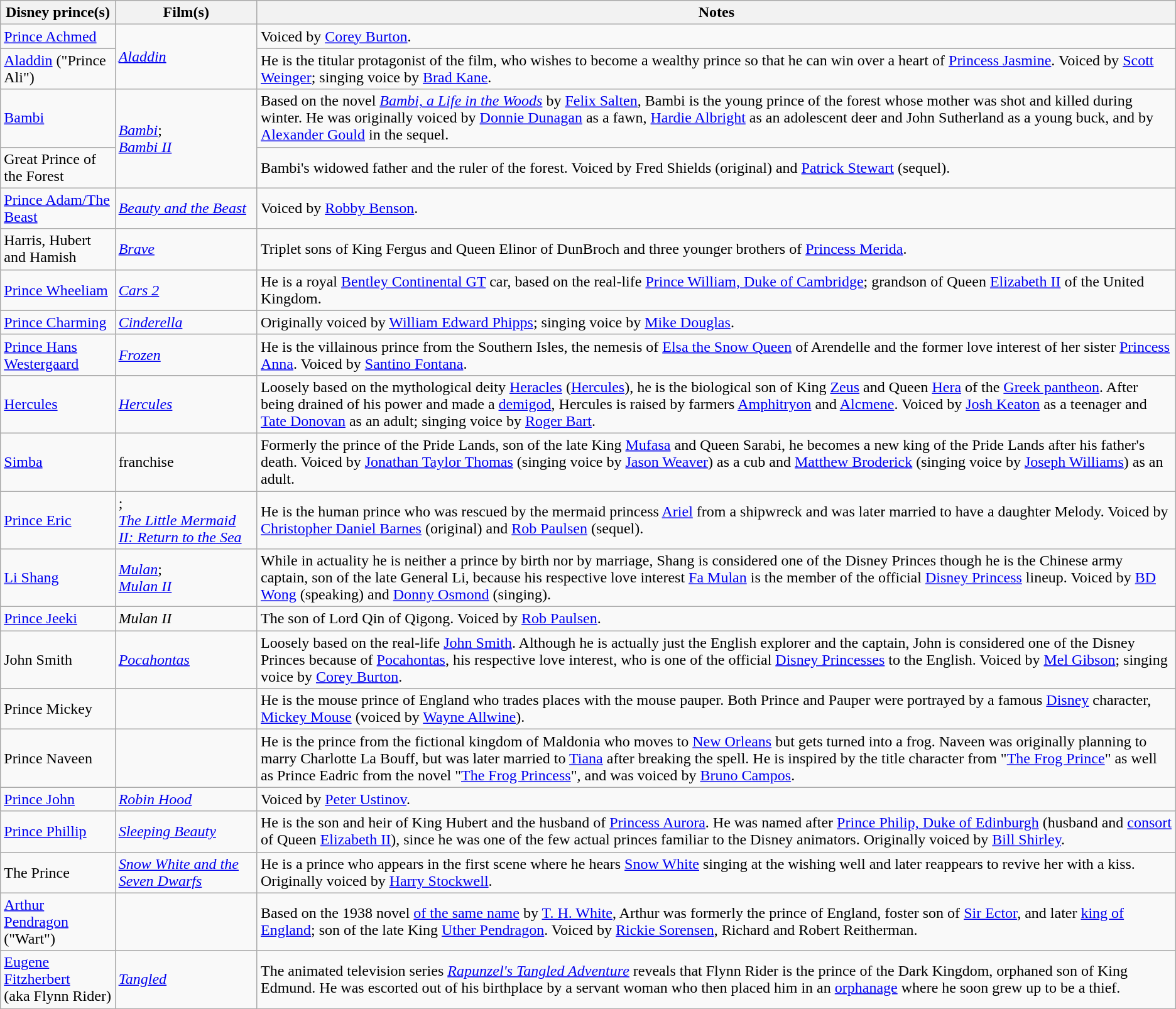<table class="wikitable sortable">
<tr>
<th>Disney prince(s)</th>
<th>Film(s)</th>
<th class="unsortable">Notes</th>
</tr>
<tr>
<td><a href='#'>Prince Achmed</a></td>
<td rowspan="2"><em><a href='#'>Aladdin</a></em></td>
<td>Voiced by <a href='#'>Corey Burton</a>.</td>
</tr>
<tr>
<td><a href='#'>Aladdin</a> ("Prince Ali")</td>
<td>He is the titular protagonist of the film, who wishes to become a wealthy prince so that he can win over a heart of <a href='#'>Princess Jasmine</a>. Voiced by <a href='#'>Scott Weinger</a>; singing voice by <a href='#'>Brad Kane</a>.</td>
</tr>
<tr>
<td><a href='#'>Bambi</a></td>
<td rowspan="2"><em><a href='#'>Bambi</a></em>;<br><em><a href='#'>Bambi II</a></em></td>
<td>Based on the novel <em><a href='#'>Bambi, a Life in the Woods</a></em> by <a href='#'>Felix Salten</a>, Bambi is the young prince of the forest whose mother was shot and killed during winter. He was originally voiced by <a href='#'>Donnie Dunagan</a> as a fawn, <a href='#'>Hardie Albright</a> as an adolescent deer and John Sutherland as a young buck, and by <a href='#'>Alexander Gould</a> in the sequel.</td>
</tr>
<tr>
<td>Great Prince of the Forest</td>
<td>Bambi's widowed father and the ruler of the forest. Voiced by Fred Shields (original) and <a href='#'>Patrick Stewart</a> (sequel).</td>
</tr>
<tr>
<td><a href='#'>Prince Adam/The Beast</a></td>
<td><em><a href='#'>Beauty and the Beast</a></em></td>
<td>Voiced by <a href='#'>Robby Benson</a>.</td>
</tr>
<tr>
<td>Harris, Hubert and Hamish</td>
<td><em><a href='#'>Brave</a></em></td>
<td>Triplet sons of King Fergus and Queen Elinor of DunBroch and three younger brothers of <a href='#'>Princess Merida</a>.</td>
</tr>
<tr>
<td><a href='#'>Prince Wheeliam</a></td>
<td><em><a href='#'>Cars 2</a></em></td>
<td>He is a royal <a href='#'>Bentley Continental GT</a> car, based on the real-life <a href='#'>Prince William, Duke of Cambridge</a>; grandson of Queen <a href='#'>Elizabeth II</a> of the United Kingdom.</td>
</tr>
<tr>
<td><a href='#'>Prince Charming</a></td>
<td><em><a href='#'>Cinderella</a></em></td>
<td>Originally voiced by <a href='#'>William Edward Phipps</a>; singing voice by <a href='#'>Mike Douglas</a>.</td>
</tr>
<tr>
<td><a href='#'>Prince Hans Westergaard</a></td>
<td><em><a href='#'>Frozen</a></em></td>
<td>He is the villainous prince from the Southern Isles, the nemesis of <a href='#'>Elsa the Snow Queen</a> of Arendelle and the former love interest of her sister <a href='#'>Princess Anna</a>. Voiced by <a href='#'>Santino Fontana</a>.</td>
</tr>
<tr>
<td><a href='#'>Hercules</a></td>
<td><em><a href='#'>Hercules</a></em></td>
<td>Loosely based on the mythological deity <a href='#'>Heracles</a> (<a href='#'>Hercules</a>), he is the biological son of King <a href='#'>Zeus</a> and Queen <a href='#'>Hera</a> of the <a href='#'>Greek pantheon</a>. After being drained of his power and made a <a href='#'>demigod</a>, Hercules is raised by farmers <a href='#'>Amphitryon</a> and <a href='#'>Alcmene</a>. Voiced by <a href='#'>Josh Keaton</a> as a teenager and <a href='#'>Tate Donovan</a> as an adult; singing voice by <a href='#'>Roger Bart</a>.</td>
</tr>
<tr>
<td><a href='#'>Simba</a></td>
<td><em></em> franchise</td>
<td>Formerly the prince of the Pride Lands, son of the late King <a href='#'>Mufasa</a> and Queen Sarabi, he becomes a new king of the Pride Lands after his father's death. Voiced by <a href='#'>Jonathan Taylor Thomas</a> (singing voice by <a href='#'>Jason Weaver</a>) as a cub and <a href='#'>Matthew Broderick</a> (singing voice by <a href='#'>Joseph Williams</a>) as an adult.</td>
</tr>
<tr>
<td><a href='#'>Prince Eric</a></td>
<td><em></em>;<br><em><a href='#'>The Little Mermaid II: Return to the Sea</a></em></td>
<td>He is the human prince who was rescued by the mermaid princess <a href='#'>Ariel</a> from a shipwreck and was later married to have a daughter Melody. Voiced by <a href='#'>Christopher Daniel Barnes</a> (original) and <a href='#'>Rob Paulsen</a> (sequel).</td>
</tr>
<tr>
<td><a href='#'>Li Shang</a></td>
<td><em><a href='#'>Mulan</a></em>;<br><em><a href='#'>Mulan II</a></em></td>
<td>While in actuality he is neither a prince by birth nor by marriage, Shang is considered one of the Disney Princes though he is the Chinese army captain, son of the late General Li, because his respective love interest <a href='#'>Fa Mulan</a> is the member of the official <a href='#'>Disney Princess</a> lineup. Voiced by <a href='#'>BD Wong</a> (speaking) and <a href='#'>Donny Osmond</a> (singing).</td>
</tr>
<tr>
<td><a href='#'>Prince Jeeki</a></td>
<td><em>Mulan II</em></td>
<td>The son of Lord Qin of Qigong. Voiced by <a href='#'>Rob Paulsen</a>.</td>
</tr>
<tr>
<td>John Smith</td>
<td><em><a href='#'>Pocahontas</a></em></td>
<td>Loosely based on the real-life <a href='#'>John Smith</a>. Although he is actually just the English explorer and the captain, John is considered one of the Disney Princes because of <a href='#'>Pocahontas</a>, his respective love interest, who is one of the official <a href='#'>Disney Princesses</a> to the English. Voiced by <a href='#'>Mel Gibson</a>; singing voice by <a href='#'>Corey Burton</a>.</td>
</tr>
<tr>
<td>Prince Mickey</td>
<td><em></em></td>
<td>He is the mouse prince of England who trades places with the mouse pauper. Both Prince and Pauper were portrayed by a famous <a href='#'>Disney</a> character, <a href='#'>Mickey Mouse</a> (voiced by <a href='#'>Wayne Allwine</a>).</td>
</tr>
<tr>
<td>Prince Naveen</td>
<td><em></em></td>
<td>He is the prince from the fictional kingdom of Maldonia who moves to <a href='#'>New Orleans</a> but gets turned into a frog. Naveen was originally planning to marry Charlotte La Bouff, but was later married to <a href='#'>Tiana</a> after breaking the spell. He is inspired by the title character from "<a href='#'>The Frog Prince</a>" as well as Prince Eadric from the novel "<a href='#'>The Frog Princess</a>", and was voiced by <a href='#'>Bruno Campos</a>.</td>
</tr>
<tr>
<td><a href='#'>Prince John</a></td>
<td><em><a href='#'>Robin Hood</a></em></td>
<td>Voiced by <a href='#'>Peter Ustinov</a>.</td>
</tr>
<tr>
<td><a href='#'>Prince Phillip</a></td>
<td><em><a href='#'>Sleeping Beauty</a></em></td>
<td>He is the son and heir of King Hubert and the husband of <a href='#'>Princess Aurora</a>. He was named after <a href='#'>Prince Philip, Duke of Edinburgh</a> (husband and <a href='#'>consort</a> of Queen <a href='#'>Elizabeth II</a>), since he was one of the few actual princes familiar to the Disney animators. Originally voiced by <a href='#'>Bill Shirley</a>.</td>
</tr>
<tr>
<td>The Prince</td>
<td><em><a href='#'>Snow White and the Seven Dwarfs</a></em></td>
<td>He is a prince who appears in the first scene where he hears <a href='#'>Snow White</a> singing at the wishing well and later reappears to revive her with a kiss. Originally voiced by <a href='#'>Harry Stockwell</a>.</td>
</tr>
<tr>
<td><a href='#'>Arthur Pendragon</a> ("Wart")</td>
<td><em></em></td>
<td>Based on the 1938 novel <a href='#'>of the same name</a> by <a href='#'>T. H. White</a>, Arthur was formerly the prince of England, foster son of <a href='#'>Sir Ector</a>, and later <a href='#'>king of England</a>; son of the late King <a href='#'>Uther Pendragon</a>. Voiced by <a href='#'>Rickie Sorensen</a>, Richard and Robert Reitherman.</td>
</tr>
<tr>
<td><a href='#'>Eugene Fitzherbert</a><br>(aka Flynn Rider)</td>
<td><em><a href='#'>Tangled</a></em></td>
<td>The animated television series <em><a href='#'>Rapunzel's Tangled Adventure</a></em> reveals that Flynn Rider is the prince of the Dark Kingdom, orphaned son of King Edmund. He was escorted out of his birthplace by a servant woman who then placed him in an <a href='#'>orphanage</a> where he soon grew up to be a thief.</td>
</tr>
</table>
